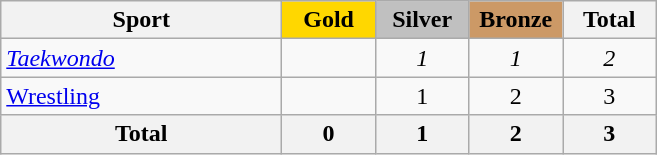<table class="wikitable sortable" style="text-align:center;">
<tr>
<th width=180>Sport</th>
<th scope="col" style="background:gold; width:55px;">Gold</th>
<th scope="col" style="background:silver; width:55px;">Silver</th>
<th scope="col" style="background:#cc9966; width:55px;">Bronze</th>
<th width=55>Total</th>
</tr>
<tr class="sortbottom">
<td align=left><em><a href='#'>Taekwondo</a></em></td>
<td></td>
<td><em>1</em></td>
<td><em>1</em></td>
<td><em>2</em></td>
</tr>
<tr>
<td align=left><a href='#'>Wrestling</a></td>
<td></td>
<td>1</td>
<td>2</td>
<td>3</td>
</tr>
<tr class="sortbottom">
<th>Total</th>
<th>0</th>
<th>1</th>
<th>2</th>
<th>3</th>
</tr>
</table>
